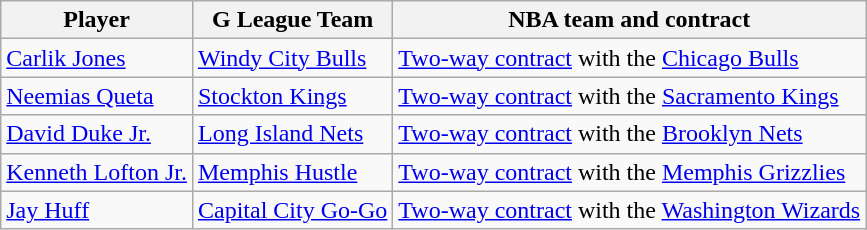<table class="wikitable sortable" style="text-align:left;">
<tr>
<th>Player</th>
<th>G League Team</th>
<th>NBA team and contract</th>
</tr>
<tr>
<td><a href='#'>Carlik Jones</a></td>
<td><a href='#'>Windy City Bulls</a></td>
<td><a href='#'>Two-way contract</a> with the <a href='#'>Chicago Bulls</a></td>
</tr>
<tr>
<td><a href='#'>Neemias Queta</a></td>
<td><a href='#'>Stockton Kings</a></td>
<td><a href='#'>Two-way contract</a> with the <a href='#'>Sacramento Kings</a></td>
</tr>
<tr>
<td><a href='#'>David Duke Jr.</a></td>
<td><a href='#'>Long Island Nets</a></td>
<td><a href='#'>Two-way contract</a> with the <a href='#'>Brooklyn Nets</a></td>
</tr>
<tr>
<td><a href='#'>Kenneth Lofton Jr.</a></td>
<td><a href='#'>Memphis Hustle</a></td>
<td><a href='#'>Two-way contract</a> with the <a href='#'>Memphis Grizzlies</a></td>
</tr>
<tr>
<td><a href='#'>Jay Huff</a></td>
<td><a href='#'>Capital City Go-Go</a></td>
<td><a href='#'>Two-way contract</a> with the <a href='#'>Washington Wizards</a></td>
</tr>
</table>
